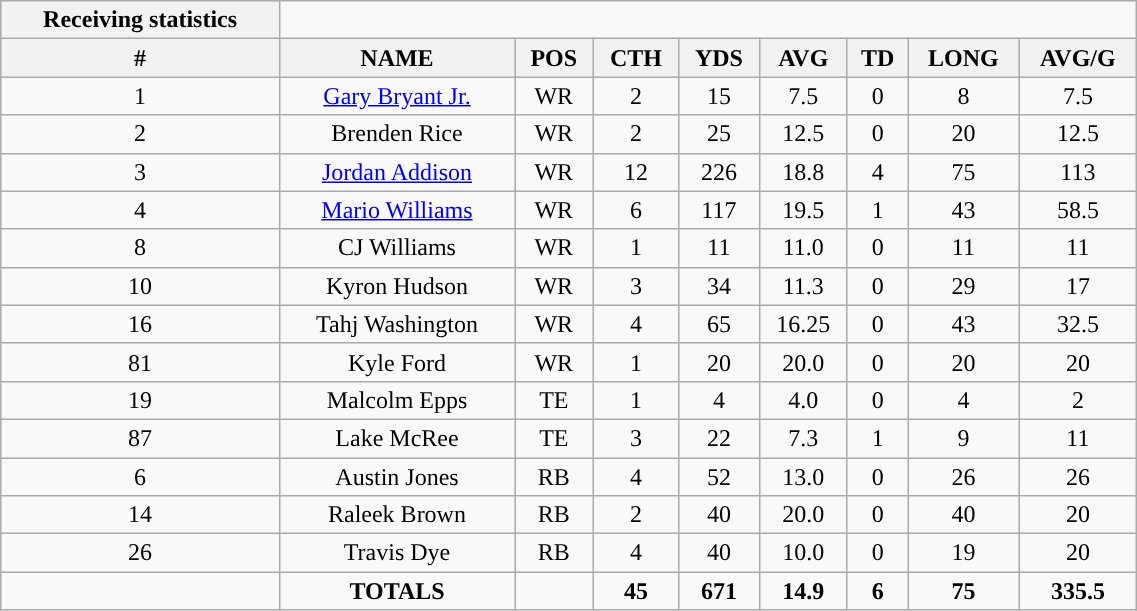<table style="width:60%; text-align:center;" class="wikitable collapsible collapsed">
<tr>
<th style="text-align:center; ">Receiving statistics</th>
</tr>
<tr>
<th>#</th>
<th>NAME</th>
<th>POS</th>
<th>CTH</th>
<th>YDS</th>
<th>AVG</th>
<th>TD</th>
<th>LONG</th>
<th>AVG/G</th>
</tr>
<tr>
<td>1</td>
<td><a href='#'>Gary Bryant Jr.</a></td>
<td>WR</td>
<td>2</td>
<td>15</td>
<td>7.5</td>
<td>0</td>
<td>8</td>
<td>7.5</td>
</tr>
<tr>
<td>2</td>
<td>Brenden Rice</td>
<td>WR</td>
<td>2</td>
<td>25</td>
<td>12.5</td>
<td>0</td>
<td>20</td>
<td>12.5</td>
</tr>
<tr>
<td>3</td>
<td><a href='#'>Jordan Addison</a></td>
<td>WR</td>
<td>12</td>
<td>226</td>
<td>18.8</td>
<td>4</td>
<td>75</td>
<td>113</td>
</tr>
<tr>
<td>4</td>
<td><a href='#'>Mario Williams</a></td>
<td>WR</td>
<td>6</td>
<td>117</td>
<td>19.5</td>
<td>1</td>
<td>43</td>
<td>58.5</td>
</tr>
<tr>
<td>8</td>
<td>CJ Williams</td>
<td>WR</td>
<td>1</td>
<td>11</td>
<td>11.0</td>
<td>0</td>
<td>11</td>
<td>11</td>
</tr>
<tr>
<td>10</td>
<td>Kyron Hudson</td>
<td>WR</td>
<td>3</td>
<td>34</td>
<td>11.3</td>
<td>0</td>
<td>29</td>
<td>17</td>
</tr>
<tr>
<td>16</td>
<td>Tahj Washington</td>
<td>WR</td>
<td>4</td>
<td>65</td>
<td>16.25</td>
<td>0</td>
<td>43</td>
<td>32.5</td>
</tr>
<tr>
<td>81</td>
<td>Kyle Ford</td>
<td>WR</td>
<td>1</td>
<td>20</td>
<td>20.0</td>
<td>0</td>
<td>20</td>
<td>20</td>
</tr>
<tr>
<td>19</td>
<td>Malcolm Epps</td>
<td>TE</td>
<td>1</td>
<td>4</td>
<td>4.0</td>
<td>0</td>
<td>4</td>
<td>2</td>
</tr>
<tr>
<td>87</td>
<td>Lake McRee</td>
<td>TE</td>
<td>3</td>
<td>22</td>
<td>7.3</td>
<td>1</td>
<td>9</td>
<td>11</td>
</tr>
<tr>
<td>6</td>
<td>Austin Jones</td>
<td>RB</td>
<td>4</td>
<td>52</td>
<td>13.0</td>
<td>0</td>
<td>26</td>
<td>26</td>
</tr>
<tr>
<td>14</td>
<td>Raleek Brown</td>
<td>RB</td>
<td>2</td>
<td>40</td>
<td>20.0</td>
<td>0</td>
<td>40</td>
<td>20</td>
</tr>
<tr>
<td>26</td>
<td>Travis Dye</td>
<td>RB</td>
<td>4</td>
<td>40</td>
<td>10.0</td>
<td>0</td>
<td>19</td>
<td>20</td>
</tr>
<tr>
<td></td>
<td><strong>TOTALS</strong></td>
<td></td>
<td><strong>45</strong></td>
<td><strong>671</strong></td>
<td><strong>14.9</strong></td>
<td><strong>6</strong></td>
<td><strong>75</strong></td>
<td><strong>335.5</strong></td>
</tr>
</table>
